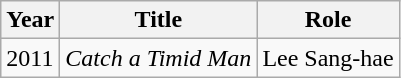<table class="wikitable">
<tr>
<th>Year</th>
<th>Title</th>
<th>Role</th>
</tr>
<tr>
<td>2011</td>
<td><em>Catch a Timid Man</em></td>
<td>Lee Sang-hae</td>
</tr>
</table>
